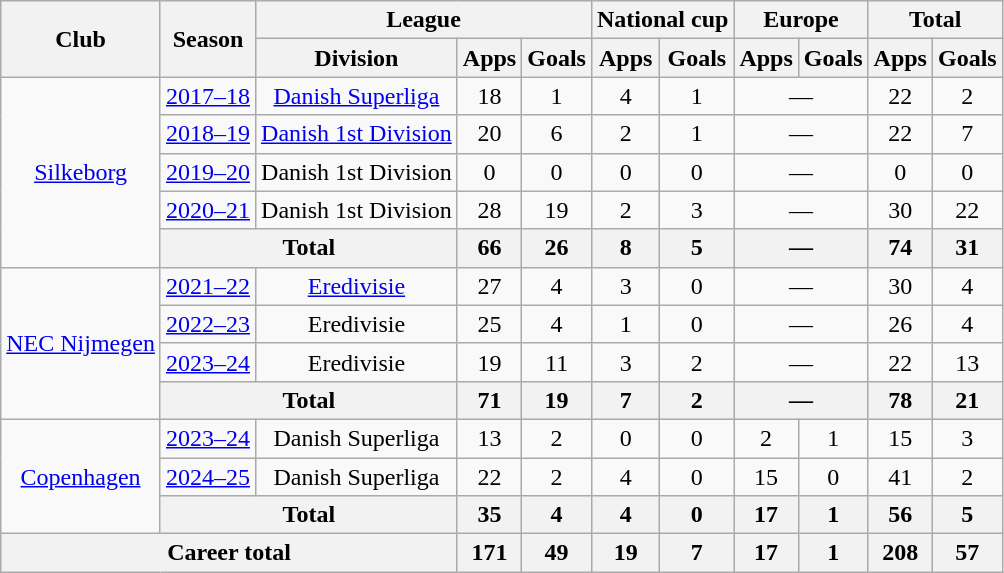<table class="wikitable" style="text-align:center">
<tr>
<th rowspan="2">Club</th>
<th rowspan="2">Season</th>
<th colspan="3">League</th>
<th colspan="2">National cup</th>
<th colspan="2">Europe</th>
<th colspan="2">Total</th>
</tr>
<tr>
<th>Division</th>
<th>Apps</th>
<th>Goals</th>
<th>Apps</th>
<th>Goals</th>
<th>Apps</th>
<th>Goals</th>
<th>Apps</th>
<th>Goals</th>
</tr>
<tr>
<td rowspan="5"><a href='#'>Silkeborg</a></td>
<td><a href='#'>2017–18</a></td>
<td><a href='#'>Danish Superliga</a></td>
<td>18</td>
<td>1</td>
<td>4</td>
<td>1</td>
<td colspan="2">—</td>
<td>22</td>
<td>2</td>
</tr>
<tr>
<td><a href='#'>2018–19</a></td>
<td><a href='#'>Danish 1st Division</a></td>
<td>20</td>
<td>6</td>
<td>2</td>
<td>1</td>
<td colspan="2">—</td>
<td>22</td>
<td>7</td>
</tr>
<tr>
<td><a href='#'>2019–20</a></td>
<td>Danish 1st Division</td>
<td>0</td>
<td>0</td>
<td>0</td>
<td>0</td>
<td colspan="2">—</td>
<td>0</td>
<td>0</td>
</tr>
<tr>
<td><a href='#'>2020–21</a></td>
<td>Danish 1st Division</td>
<td>28</td>
<td>19</td>
<td>2</td>
<td>3</td>
<td colspan="2">—</td>
<td>30</td>
<td>22</td>
</tr>
<tr>
<th colspan="2">Total</th>
<th>66</th>
<th>26</th>
<th>8</th>
<th>5</th>
<th colspan="2">—</th>
<th>74</th>
<th>31</th>
</tr>
<tr>
<td rowspan="4"><a href='#'>NEC Nijmegen</a></td>
<td><a href='#'>2021–22</a></td>
<td><a href='#'>Eredivisie</a></td>
<td>27</td>
<td>4</td>
<td>3</td>
<td>0</td>
<td colspan="2">—</td>
<td>30</td>
<td>4</td>
</tr>
<tr>
<td><a href='#'>2022–23</a></td>
<td>Eredivisie</td>
<td>25</td>
<td>4</td>
<td>1</td>
<td>0</td>
<td colspan="2">—</td>
<td>26</td>
<td>4</td>
</tr>
<tr>
<td><a href='#'>2023–24</a></td>
<td>Eredivisie</td>
<td>19</td>
<td>11</td>
<td>3</td>
<td>2</td>
<td colspan="2">—</td>
<td>22</td>
<td>13</td>
</tr>
<tr>
<th colspan="2">Total</th>
<th>71</th>
<th>19</th>
<th>7</th>
<th>2</th>
<th colspan="2">—</th>
<th>78</th>
<th>21</th>
</tr>
<tr>
<td rowspan="3"><a href='#'>Copenhagen</a></td>
<td><a href='#'>2023–24</a></td>
<td>Danish Superliga</td>
<td>13</td>
<td>2</td>
<td>0</td>
<td>0</td>
<td>2</td>
<td>1</td>
<td>15</td>
<td>3</td>
</tr>
<tr>
<td><a href='#'>2024–25</a></td>
<td>Danish Superliga</td>
<td>22</td>
<td>2</td>
<td>4</td>
<td>0</td>
<td>15</td>
<td>0</td>
<td>41</td>
<td>2</td>
</tr>
<tr>
<th colspan="2">Total</th>
<th>35</th>
<th>4</th>
<th>4</th>
<th>0</th>
<th>17</th>
<th>1</th>
<th>56</th>
<th>5</th>
</tr>
<tr>
<th colspan="3">Career total</th>
<th>171</th>
<th>49</th>
<th>19</th>
<th>7</th>
<th>17</th>
<th>1</th>
<th>208</th>
<th>57</th>
</tr>
</table>
